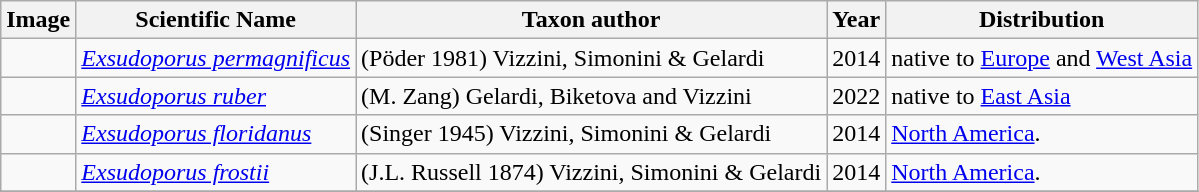<table class="wikitable sortable">
<tr>
<th>Image</th>
<th>Scientific Name</th>
<th>Taxon author</th>
<th>Year</th>
<th>Distribution</th>
</tr>
<tr>
<td></td>
<td><em><a href='#'>Exsudoporus permagnificus</a></em></td>
<td>(Pöder 1981) Vizzini, Simonini & Gelardi</td>
<td>2014</td>
<td>native to <a href='#'>Europe</a> and <a href='#'>West Asia</a></td>
</tr>
<tr>
<td></td>
<td><em><a href='#'>Exsudoporus ruber</a></em></td>
<td>(M. Zang) Gelardi, Biketova and Vizzini</td>
<td>2022</td>
<td>native to <a href='#'>East Asia</a></td>
</tr>
<tr>
<td></td>
<td><em><a href='#'>Exsudoporus floridanus</a></em></td>
<td>(Singer 1945) Vizzini, Simonini & Gelardi</td>
<td>2014</td>
<td><a href='#'>North America</a>.</td>
</tr>
<tr>
<td></td>
<td><em><a href='#'>Exsudoporus frostii</a></em></td>
<td>(J.L. Russell 1874) Vizzini, Simonini & Gelardi</td>
<td>2014</td>
<td><a href='#'>North America</a>.</td>
</tr>
<tr>
</tr>
</table>
